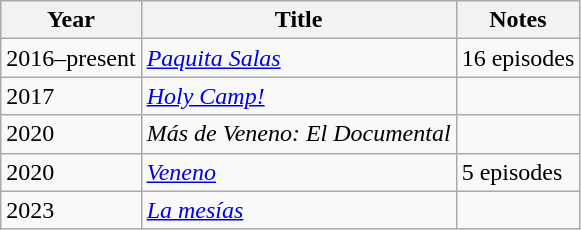<table class="wikitable">
<tr>
<th>Year</th>
<th>Title</th>
<th>Notes</th>
</tr>
<tr>
<td>2016–present</td>
<td><em><a href='#'>Paquita Salas</a></em></td>
<td>16 episodes</td>
</tr>
<tr>
<td>2017</td>
<td><em><a href='#'>Holy Camp!</a></em></td>
<td></td>
</tr>
<tr>
<td>2020</td>
<td><em>Más de Veneno: El Documental</em></td>
<td></td>
</tr>
<tr>
<td>2020</td>
<td><em><a href='#'>Veneno</a></em></td>
<td>5 episodes</td>
</tr>
<tr>
<td>2023</td>
<td><em><a href='#'>La mesías</a></em></td>
<td></td>
</tr>
</table>
